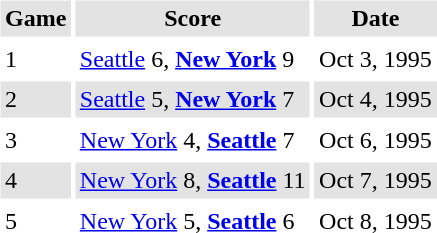<table border="0" cellspacing="3" cellpadding="3">
<tr style="background: #e3e3e3;">
<th>Game</th>
<th>Score</th>
<th>Date</th>
</tr>
<tr>
<td>1</td>
<td><a href='#'>Seattle</a> 6, <strong><a href='#'>New York</a></strong> 9</td>
<td>Oct 3, 1995</td>
</tr>
<tr style="background: #e3e3e3;">
<td>2</td>
<td><a href='#'>Seattle</a> 5, <strong><a href='#'>New York</a></strong> 7</td>
<td>Oct 4, 1995</td>
</tr>
<tr>
<td>3</td>
<td><a href='#'>New York</a> 4, <strong><a href='#'>Seattle</a></strong> 7</td>
<td>Oct 6, 1995</td>
</tr>
<tr style="background: #e3e3e3;">
<td>4</td>
<td><a href='#'>New York</a> 8, <strong><a href='#'>Seattle</a></strong> 11</td>
<td>Oct 7, 1995</td>
</tr>
<tr>
<td>5</td>
<td><a href='#'>New York</a> 5, <strong><a href='#'>Seattle</a></strong> 6</td>
<td>Oct 8, 1995</td>
</tr>
</table>
